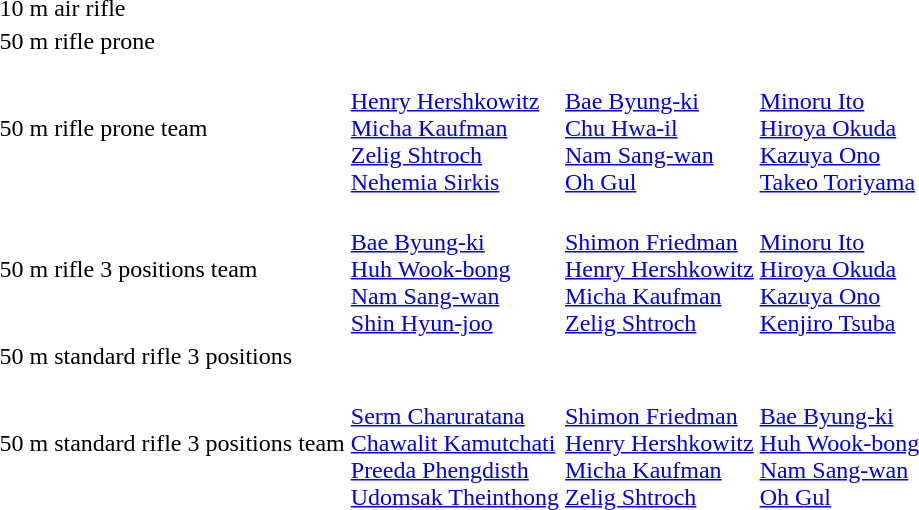<table>
<tr>
<td>10 m air rifle<br></td>
<td></td>
<td></td>
<td></td>
</tr>
<tr>
<td>50 m rifle prone<br></td>
<td></td>
<td></td>
<td></td>
</tr>
<tr>
<td>50 m rifle prone team<br></td>
<td><br><a href='#'>Henry Hershkowitz</a><br><a href='#'>Micha Kaufman</a><br><a href='#'>Zelig Shtroch</a><br><a href='#'>Nehemia Sirkis</a></td>
<td><br><a href='#'>Bae Byung-ki</a><br><a href='#'>Chu Hwa-il</a><br><a href='#'>Nam Sang-wan</a><br><a href='#'>Oh Gul</a></td>
<td><br><a href='#'>Minoru Ito</a><br><a href='#'>Hiroya Okuda</a><br><a href='#'>Kazuya Ono</a><br><a href='#'>Takeo Toriyama</a></td>
</tr>
<tr>
<td>50 m rifle 3 positions team<br></td>
<td><br><a href='#'>Bae Byung-ki</a><br><a href='#'>Huh Wook-bong</a><br><a href='#'>Nam Sang-wan</a><br><a href='#'>Shin Hyun-joo</a></td>
<td><br><a href='#'>Shimon Friedman</a><br><a href='#'>Henry Hershkowitz</a><br><a href='#'>Micha Kaufman</a><br><a href='#'>Zelig Shtroch</a></td>
<td><br><a href='#'>Minoru Ito</a><br><a href='#'>Hiroya Okuda</a><br><a href='#'>Kazuya Ono</a><br><a href='#'>Kenjiro Tsuba</a></td>
</tr>
<tr>
<td>50 m standard rifle 3 positions<br></td>
<td></td>
<td></td>
<td></td>
</tr>
<tr>
<td>50 m standard rifle 3 positions team<br></td>
<td><br><a href='#'>Serm Charuratana</a><br><a href='#'>Chawalit Kamutchati</a><br><a href='#'>Preeda Phengdisth</a><br><a href='#'>Udomsak Theinthong</a></td>
<td><br><a href='#'>Shimon Friedman</a><br><a href='#'>Henry Hershkowitz</a><br><a href='#'>Micha Kaufman</a><br><a href='#'>Zelig Shtroch</a></td>
<td><br><a href='#'>Bae Byung-ki</a><br><a href='#'>Huh Wook-bong</a><br><a href='#'>Nam Sang-wan</a><br><a href='#'>Oh Gul</a></td>
</tr>
</table>
